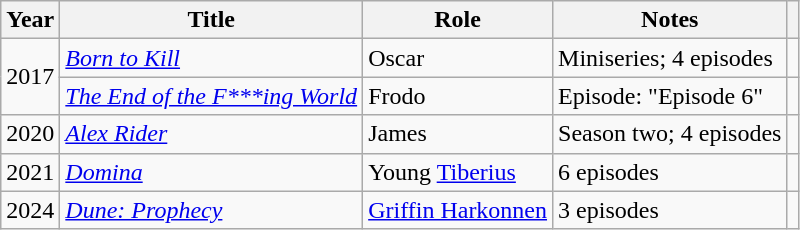<table class="wikitable sortable">
<tr>
<th>Year</th>
<th>Title</th>
<th>Role</th>
<th class="unsortable">Notes</th>
<th class="unsortable"></th>
</tr>
<tr>
<td rowspan="2">2017</td>
<td><em><a href='#'>Born to Kill</a></em></td>
<td>Oscar</td>
<td>Miniseries; 4 episodes</td>
<td></td>
</tr>
<tr>
<td><em><a href='#'>The End of the F***ing World</a></em></td>
<td>Frodo</td>
<td>Episode: "Episode 6"</td>
<td></td>
</tr>
<tr>
<td>2020</td>
<td><em><a href='#'>Alex Rider</a></em></td>
<td>James</td>
<td>Season two; 4 episodes</td>
<td></td>
</tr>
<tr>
<td>2021</td>
<td><em><a href='#'>Domina</a></em></td>
<td>Young <a href='#'>Tiberius</a></td>
<td>6 episodes</td>
<td></td>
</tr>
<tr>
<td>2024</td>
<td><em><a href='#'>Dune: Prophecy</a></em></td>
<td><a href='#'>Griffin Harkonnen</a></td>
<td>3 episodes</td>
<td></td>
</tr>
</table>
